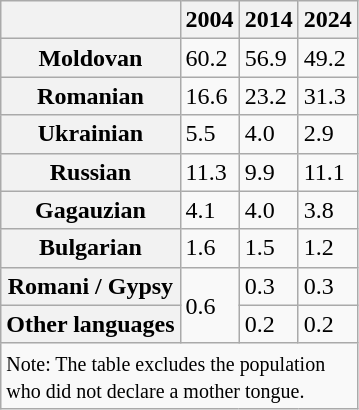<table class="wikitable">
<tr>
<th></th>
<th>2004</th>
<th>2014</th>
<th>2024</th>
</tr>
<tr>
<th>Moldovan</th>
<td>60.2</td>
<td>56.9</td>
<td>49.2</td>
</tr>
<tr>
<th>Romanian</th>
<td>16.6</td>
<td>23.2</td>
<td>31.3</td>
</tr>
<tr>
<th>Ukrainian</th>
<td>5.5</td>
<td>4.0</td>
<td>2.9</td>
</tr>
<tr>
<th>Russian</th>
<td>11.3</td>
<td>9.9</td>
<td>11.1</td>
</tr>
<tr>
<th>Gagauzian</th>
<td>4.1</td>
<td>4.0</td>
<td>3.8</td>
</tr>
<tr>
<th>Bulgarian</th>
<td>1.6</td>
<td>1.5</td>
<td>1.2</td>
</tr>
<tr>
<th>Romani / Gypsy</th>
<td rowspan="2">0.6</td>
<td>0.3</td>
<td>0.3</td>
</tr>
<tr>
<th>Other languages</th>
<td>0.2</td>
<td>0.2</td>
</tr>
<tr>
<td colspan="4"><small>Note: The table excludes the population</small><br><small>who did not declare a mother tongue.</small></td>
</tr>
</table>
